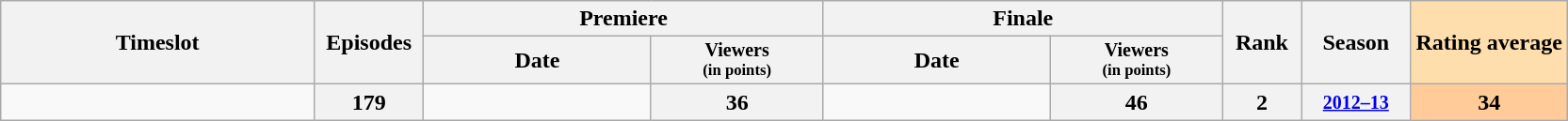<table class="wikitable">
<tr>
<th style="width:20%;" rowspan=2>Timeslot</th>
<th style="width:07%;" rowspan=2>Episodes</th>
<th colspan=2>Premiere</th>
<th colspan=2>Finale</th>
<th style="width:05%;" rowspan=2>Rank</th>
<th style="width:07%;" rowspan=2>Season</th>
<th style="width:10%; background:#ffdead;" rowspan="2">Rating average</th>
</tr>
<tr>
<th>Date</th>
<th span style="width:11%; font-size:smaller; line-height:100%;">Viewers<br><small>(in points)</small></th>
<th>Date</th>
<th span style="width:11%; font-size:smaller; line-height:100%;">Viewers<br><small>(in points)</small></th>
</tr>
<tr>
<td></td>
<th>179</th>
<td style="font-size:11px;line-height:110%"></td>
<th>36</th>
<td style="font-size:11px;line-height:110%"></td>
<th>46</th>
<th>2</th>
<th style="font-size:smaller"><a href='#'>2012–13</a></th>
<th style="background:#fc9;">34</th>
</tr>
</table>
